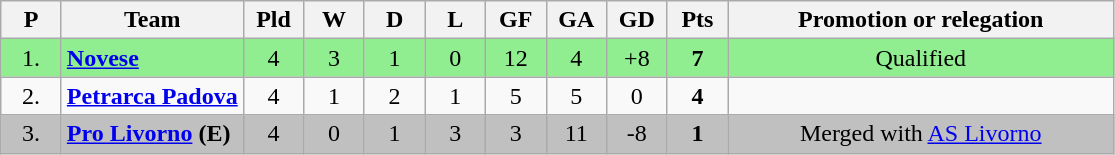<table class="wikitable sortable" style="text-align: center;">
<tr>
<th width=33>P<br></th>
<th>Team<br></th>
<th width=33>Pld<br></th>
<th width=33>W<br></th>
<th width=33>D<br></th>
<th width=33>L<br></th>
<th width=33>GF<br></th>
<th width=33>GA<br></th>
<th width=33>GD<br></th>
<th width=33>Pts<br></th>
<th class="unsortable" width=250>Promotion or relegation<br></th>
</tr>
<tr style="background: #90EE90;">
<td>1.</td>
<td align="left"><strong><a href='#'>Novese</a></strong></td>
<td>4</td>
<td>3</td>
<td>1</td>
<td>0</td>
<td>12</td>
<td>4</td>
<td>+8</td>
<td><strong>7</strong></td>
<td>Qualified</td>
</tr>
<tr>
<td>2.</td>
<td align="left"><strong><a href='#'>Petrarca Padova</a></strong></td>
<td>4</td>
<td>1</td>
<td>2</td>
<td>1</td>
<td>5</td>
<td>5</td>
<td>0</td>
<td><strong>4</strong></td>
</tr>
<tr style="background: silver">
<td>3.</td>
<td align="left"><strong><a href='#'>Pro Livorno</a> (E)</strong></td>
<td>4</td>
<td>0</td>
<td>1</td>
<td>3</td>
<td>3</td>
<td>11</td>
<td>-8</td>
<td><strong>1</strong></td>
<td>Merged with <a href='#'>AS Livorno</a></td>
</tr>
</table>
